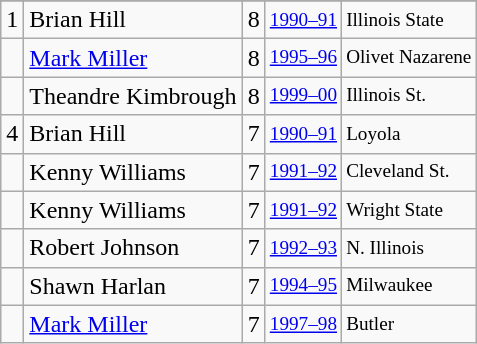<table class="wikitable">
<tr>
</tr>
<tr>
<td>1</td>
<td>Brian Hill</td>
<td>8</td>
<td style="font-size:80%;"><a href='#'>1990–91</a></td>
<td style="font-size:80%;">Illinois State</td>
</tr>
<tr>
<td></td>
<td><a href='#'>Mark Miller</a></td>
<td>8</td>
<td style="font-size:80%;"><a href='#'>1995–96</a></td>
<td style="font-size:80%;">Olivet Nazarene</td>
</tr>
<tr>
<td></td>
<td>Theandre Kimbrough</td>
<td>8</td>
<td style="font-size:80%;"><a href='#'>1999–00</a></td>
<td style="font-size:80%;">Illinois St.</td>
</tr>
<tr>
<td>4</td>
<td>Brian Hill</td>
<td>7</td>
<td style="font-size:80%;"><a href='#'>1990–91</a></td>
<td style="font-size:80%;">Loyola</td>
</tr>
<tr>
<td></td>
<td>Kenny Williams</td>
<td>7</td>
<td style="font-size:80%;"><a href='#'>1991–92</a></td>
<td style="font-size:80%;">Cleveland St.</td>
</tr>
<tr>
<td></td>
<td>Kenny Williams</td>
<td>7</td>
<td style="font-size:80%;"><a href='#'>1991–92</a></td>
<td style="font-size:80%;">Wright State</td>
</tr>
<tr>
<td></td>
<td>Robert Johnson</td>
<td>7</td>
<td style="font-size:80%;"><a href='#'>1992–93</a></td>
<td style="font-size:80%;">N. Illinois</td>
</tr>
<tr>
<td></td>
<td>Shawn Harlan</td>
<td>7</td>
<td style="font-size:80%;"><a href='#'>1994–95</a></td>
<td style="font-size:80%;">Milwaukee</td>
</tr>
<tr>
<td></td>
<td><a href='#'>Mark Miller</a></td>
<td>7</td>
<td style="font-size:80%;"><a href='#'>1997–98</a></td>
<td style="font-size:80%;">Butler</td>
</tr>
</table>
